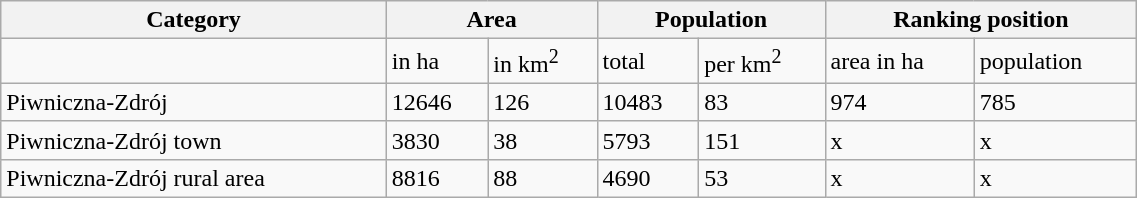<table class="wikitable" width=60%>
<tr>
<th>Category</th>
<th colspan="2">Area</th>
<th colspan="2">Population</th>
<th colspan="2">Ranking position</th>
</tr>
<tr>
<td></td>
<td>in ha</td>
<td>in km<sup>2</sup></td>
<td>total</td>
<td>per km<sup>2</sup></td>
<td>area in ha</td>
<td>population</td>
</tr>
<tr>
<td>Piwniczna-Zdrój</td>
<td>12646</td>
<td>126</td>
<td>10483</td>
<td>83</td>
<td>974</td>
<td>785</td>
</tr>
<tr>
<td>Piwniczna-Zdrój town</td>
<td>3830</td>
<td>38</td>
<td>5793</td>
<td>151</td>
<td>x</td>
<td>x</td>
</tr>
<tr>
<td>Piwniczna-Zdrój rural area</td>
<td>8816</td>
<td>88</td>
<td>4690</td>
<td>53</td>
<td>x</td>
<td>x</td>
</tr>
</table>
